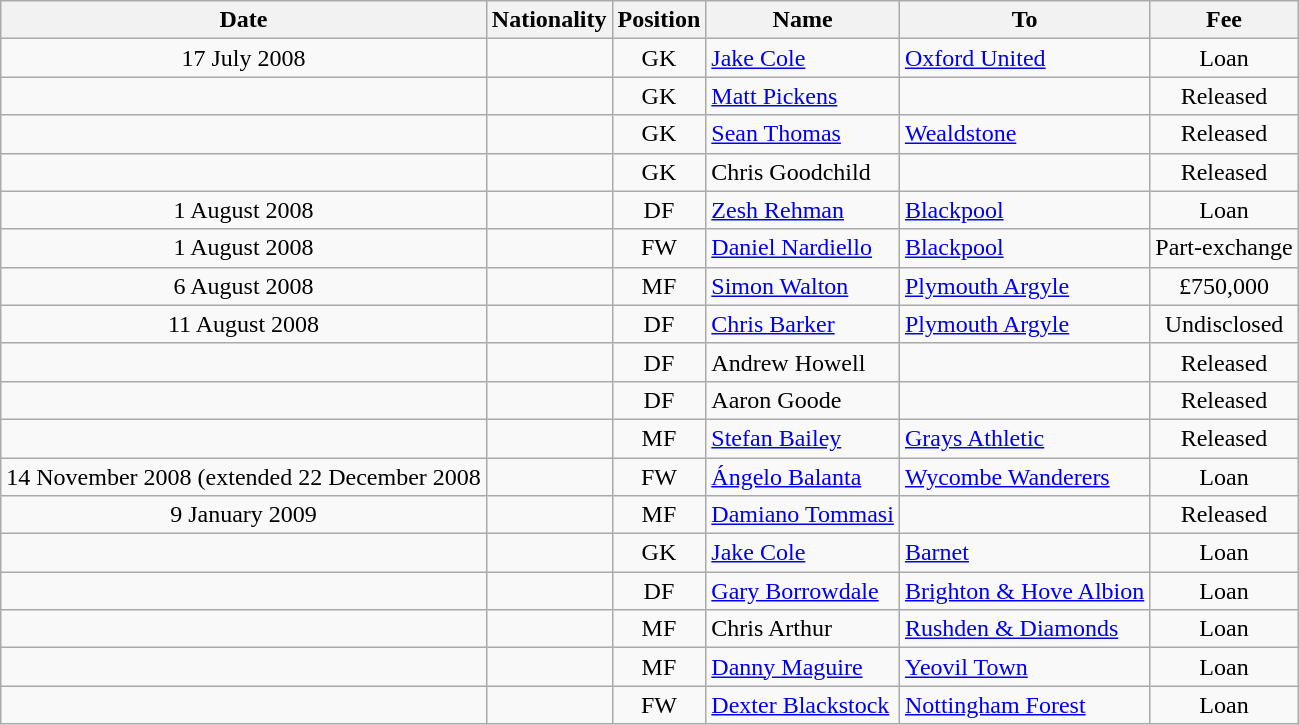<table class="wikitable" style="text-align: center">
<tr>
<th>Date</th>
<th>Nationality</th>
<th>Position</th>
<th>Name</th>
<th>To</th>
<th>Fee</th>
</tr>
<tr>
<td>17 July 2008</td>
<td></td>
<td align="centre">GK</td>
<td align="left"><a href='#'>Jake Cole</a></td>
<td align=left><a href='#'>Oxford United</a></td>
<td align=centre>Loan</td>
</tr>
<tr>
<td></td>
<td></td>
<td align="centre">GK</td>
<td align="left"><a href='#'>Matt Pickens</a></td>
<td align=left></td>
<td align=centre>Released</td>
</tr>
<tr>
<td></td>
<td></td>
<td align="centre">GK</td>
<td align="left"><a href='#'>Sean Thomas</a></td>
<td align=left><a href='#'>Wealdstone</a></td>
<td align=centre>Released</td>
</tr>
<tr>
<td></td>
<td></td>
<td align="centre">GK</td>
<td align="left">Chris Goodchild</td>
<td align=left></td>
<td align=centre>Released</td>
</tr>
<tr>
<td>1 August 2008</td>
<td></td>
<td align="centre">DF</td>
<td align="left"><a href='#'>Zesh Rehman</a></td>
<td align="left"><a href='#'>Blackpool</a></td>
<td align="centre">Loan</td>
</tr>
<tr>
<td>1 August 2008</td>
<td></td>
<td align="centre">FW</td>
<td align="left"><a href='#'>Daniel Nardiello</a></td>
<td align="left"><a href='#'>Blackpool</a></td>
<td align="centre">Part-exchange</td>
</tr>
<tr>
<td>6 August 2008</td>
<td></td>
<td align="centre">MF</td>
<td align="left"><a href='#'>Simon Walton</a></td>
<td align="left"><a href='#'>Plymouth Argyle</a></td>
<td align="centre">£750,000</td>
</tr>
<tr>
<td>11 August 2008</td>
<td></td>
<td align="centre">DF</td>
<td align="left"><a href='#'>Chris Barker</a></td>
<td align="left"><a href='#'>Plymouth Argyle</a></td>
<td align="centre">Undisclosed</td>
</tr>
<tr>
<td></td>
<td></td>
<td align="centre">DF</td>
<td align="left">Andrew Howell</td>
<td align="left"></td>
<td align="centre">Released</td>
</tr>
<tr>
<td></td>
<td></td>
<td align="centre">DF</td>
<td align="left">Aaron Goode</td>
<td align="left"></td>
<td align="centre">Released</td>
</tr>
<tr>
<td></td>
<td></td>
<td align="centre">MF</td>
<td align="left"><a href='#'>Stefan Bailey</a></td>
<td align="left"><a href='#'>Grays Athletic</a></td>
<td align="centre">Released</td>
</tr>
<tr>
<td>14 November 2008 (extended 22 December 2008</td>
<td></td>
<td align="centre">FW</td>
<td align="left"><a href='#'>Ángelo Balanta</a></td>
<td align=left><a href='#'>Wycombe Wanderers</a></td>
<td align=centre>Loan</td>
</tr>
<tr>
<td>9 January 2009</td>
<td></td>
<td align="centre">MF</td>
<td align="left"><a href='#'>Damiano Tommasi</a></td>
<td align=left></td>
<td align=centre>Released</td>
</tr>
<tr>
<td></td>
<td></td>
<td align="centre">GK</td>
<td align="left"><a href='#'>Jake Cole</a></td>
<td align=left><a href='#'>Barnet</a></td>
<td align=centre>Loan</td>
</tr>
<tr>
<td></td>
<td></td>
<td align="centre">DF</td>
<td align="left"><a href='#'>Gary Borrowdale</a></td>
<td align=left><a href='#'>Brighton & Hove Albion</a></td>
<td align=centre>Loan</td>
</tr>
<tr>
<td></td>
<td></td>
<td align="centre">MF</td>
<td align="left">Chris Arthur</td>
<td align=left><a href='#'>Rushden & Diamonds</a></td>
<td align=centre>Loan</td>
</tr>
<tr>
<td></td>
<td></td>
<td align="centre">MF</td>
<td align="left"><a href='#'>Danny Maguire</a></td>
<td align=left><a href='#'>Yeovil Town</a></td>
<td align=centre>Loan</td>
</tr>
<tr>
<td></td>
<td></td>
<td align="centre">FW</td>
<td align="left"><a href='#'>Dexter Blackstock</a></td>
<td align=left><a href='#'>Nottingham Forest</a></td>
<td align=centre>Loan</td>
</tr>
</table>
